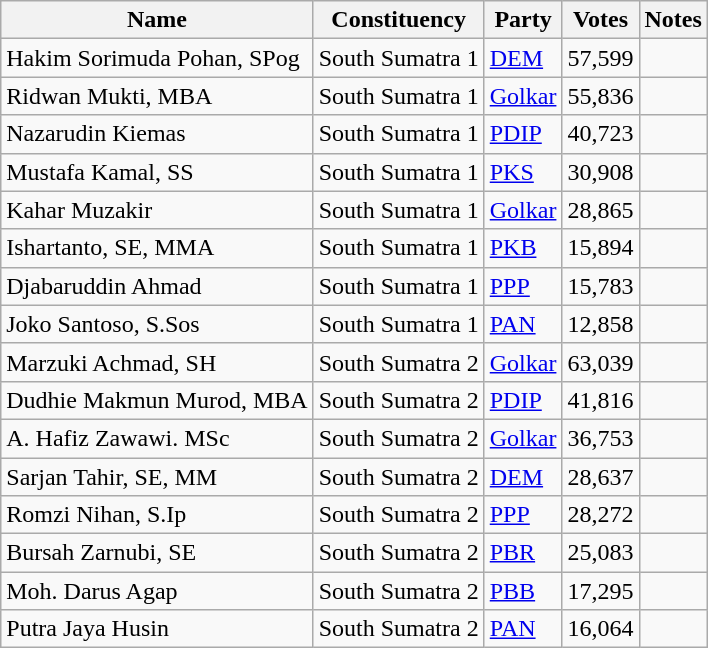<table class="wikitable sortable">
<tr>
<th>Name</th>
<th>Constituency</th>
<th>Party</th>
<th>Votes</th>
<th>Notes</th>
</tr>
<tr>
<td>Hakim Sorimuda Pohan, SPog</td>
<td>South Sumatra 1</td>
<td><a href='#'>DEM</a></td>
<td>57,599</td>
<td></td>
</tr>
<tr>
<td>Ridwan Mukti, MBA</td>
<td>South Sumatra 1</td>
<td><a href='#'>Golkar</a></td>
<td>55,836</td>
<td></td>
</tr>
<tr>
<td>Nazarudin Kiemas</td>
<td>South Sumatra 1</td>
<td><a href='#'>PDIP</a></td>
<td>40,723</td>
<td></td>
</tr>
<tr>
<td>Mustafa Kamal, SS</td>
<td>South Sumatra 1</td>
<td><a href='#'>PKS</a></td>
<td>30,908</td>
<td></td>
</tr>
<tr>
<td>Kahar Muzakir</td>
<td>South Sumatra 1</td>
<td><a href='#'>Golkar</a></td>
<td>28,865</td>
<td></td>
</tr>
<tr>
<td>Ishartanto, SE, MMA</td>
<td>South Sumatra 1</td>
<td><a href='#'>PKB</a></td>
<td>15,894</td>
<td></td>
</tr>
<tr>
<td>Djabaruddin Ahmad</td>
<td>South Sumatra 1</td>
<td><a href='#'>PPP</a></td>
<td>15,783</td>
<td></td>
</tr>
<tr>
<td>Joko Santoso, S.Sos</td>
<td>South Sumatra 1</td>
<td><a href='#'>PAN</a></td>
<td>12,858</td>
<td></td>
</tr>
<tr>
<td>Marzuki Achmad, SH</td>
<td>South Sumatra 2</td>
<td><a href='#'>Golkar</a></td>
<td>63,039</td>
<td></td>
</tr>
<tr>
<td>Dudhie Makmun Murod, MBA</td>
<td>South Sumatra 2</td>
<td><a href='#'>PDIP</a></td>
<td>41,816</td>
<td></td>
</tr>
<tr>
<td>A. Hafiz Zawawi. MSc</td>
<td>South Sumatra 2</td>
<td><a href='#'>Golkar</a></td>
<td>36,753</td>
<td></td>
</tr>
<tr>
<td>Sarjan Tahir, SE, MM</td>
<td>South Sumatra 2</td>
<td><a href='#'>DEM</a></td>
<td>28,637</td>
<td></td>
</tr>
<tr>
<td>Romzi Nihan, S.Ip</td>
<td>South Sumatra 2</td>
<td><a href='#'>PPP</a></td>
<td>28,272</td>
<td></td>
</tr>
<tr>
<td>Bursah Zarnubi, SE</td>
<td>South Sumatra 2</td>
<td><a href='#'>PBR</a></td>
<td>25,083</td>
<td></td>
</tr>
<tr>
<td>Moh. Darus Agap</td>
<td>South Sumatra 2</td>
<td><a href='#'>PBB</a></td>
<td>17,295</td>
<td></td>
</tr>
<tr>
<td>Putra Jaya Husin</td>
<td>South Sumatra 2</td>
<td><a href='#'>PAN</a></td>
<td>16,064</td>
<td></td>
</tr>
</table>
